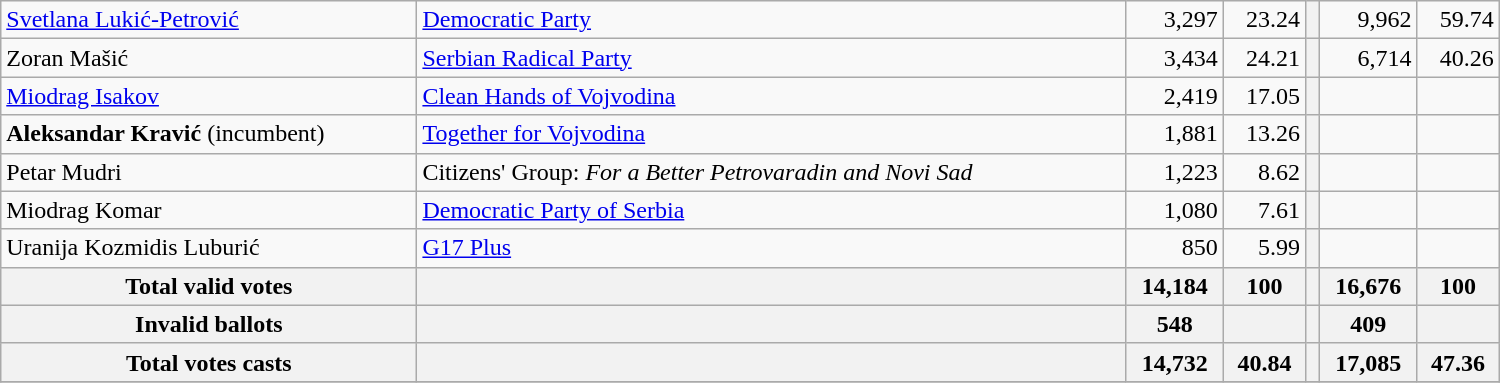<table style="width:1000px;" class="wikitable">
<tr>
<td align="left"><a href='#'>Svetlana Lukić-Petrović</a></td>
<td align="left"><a href='#'>Democratic Party</a></td>
<td align="right">3,297</td>
<td align="right">23.24</td>
<th align="left"></th>
<td align="right">9,962</td>
<td align="right">59.74</td>
</tr>
<tr>
<td align="left">Zoran Mašić</td>
<td align="left"><a href='#'>Serbian Radical Party</a></td>
<td align="right">3,434</td>
<td align="right">24.21</td>
<th align="left"></th>
<td align="right">6,714</td>
<td align="right">40.26</td>
</tr>
<tr>
<td align="left"><a href='#'>Miodrag Isakov</a></td>
<td align="left"><a href='#'>Clean Hands of Vojvodina</a></td>
<td align="right">2,419</td>
<td align="right">17.05</td>
<th align="left"></th>
<td align="right"></td>
<td align="right"></td>
</tr>
<tr>
<td align="left"><strong>Aleksandar Kravić</strong> (incumbent)</td>
<td align="left"><a href='#'>Together for Vojvodina</a></td>
<td align="right">1,881</td>
<td align="right">13.26</td>
<th align="left"></th>
<td align="right"></td>
<td align="right"></td>
</tr>
<tr>
<td align="left">Petar Mudri</td>
<td align="left">Citizens' Group: <em>For a Better Petrovaradin and Novi Sad</em></td>
<td align="right">1,223</td>
<td align="right">8.62</td>
<th align="left"></th>
<td align="right"></td>
<td align="right"></td>
</tr>
<tr>
<td align="left">Miodrag Komar</td>
<td align="left"><a href='#'>Democratic Party of Serbia</a></td>
<td align="right">1,080</td>
<td align="right">7.61</td>
<th align="left"></th>
<td align="right"></td>
<td align="right"></td>
</tr>
<tr>
<td align="left">Uranija Kozmidis Luburić</td>
<td align="left"><a href='#'>G17 Plus</a></td>
<td align="right">850</td>
<td align="right">5.99</td>
<th align="left"></th>
<td align="right"></td>
<td align="right"></td>
</tr>
<tr>
<th align="left">Total valid votes</th>
<th align="left"></th>
<th align="right">14,184</th>
<th align="right">100</th>
<th align="left"></th>
<th align="right">16,676</th>
<th align="right">100</th>
</tr>
<tr>
<th align="left">Invalid ballots</th>
<th align="left"></th>
<th align="right">548</th>
<th align="right"></th>
<th align="left"></th>
<th align="right">409</th>
<th align="right"></th>
</tr>
<tr>
<th align="left">Total votes casts</th>
<th align="left"></th>
<th align="right">14,732</th>
<th align="right">40.84</th>
<th align="left"></th>
<th align="right">17,085</th>
<th align="right">47.36</th>
</tr>
<tr>
</tr>
</table>
